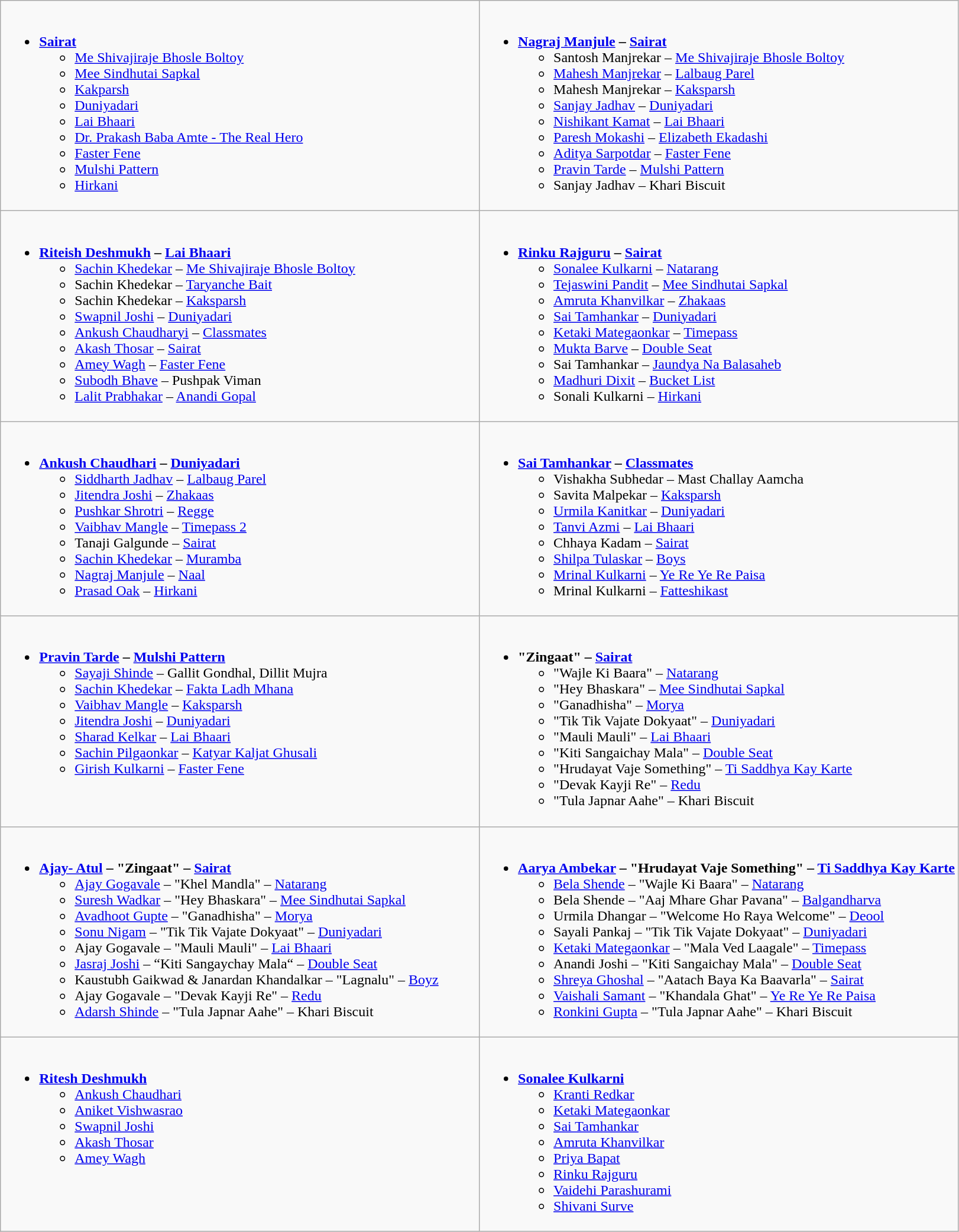<table class="wikitable" role="presentation">
<tr>
<td style="vertical-align:top; width:50%;"><br><ul><li><strong><a href='#'>Sairat</a></strong><ul><li><a href='#'>Me Shivajiraje Bhosle Boltoy</a></li><li><a href='#'>Mee Sindhutai Sapkal</a></li><li><a href='#'>Kakparsh</a></li><li><a href='#'>Duniyadari</a></li><li><a href='#'>Lai Bhaari</a></li><li><a href='#'>Dr. Prakash Baba Amte - The Real Hero</a></li><li><a href='#'>Faster Fene</a></li><li><a href='#'>Mulshi Pattern</a></li><li><a href='#'>Hirkani</a></li></ul></li></ul></td>
<td style="vertical-align:top; width:50%;"><br><ul><li><strong><a href='#'>Nagraj Manjule</a> – <a href='#'>Sairat</a></strong><ul><li>Santosh Manjrekar – <a href='#'>Me Shivajiraje Bhosle Boltoy</a></li><li><a href='#'>Mahesh Manjrekar</a> – <a href='#'>Lalbaug Parel</a></li><li>Mahesh Manjrekar – <a href='#'>Kaksparsh</a></li><li><a href='#'>Sanjay Jadhav</a> – <a href='#'>Duniyadari</a></li><li><a href='#'>Nishikant Kamat</a> – <a href='#'>Lai Bhaari</a></li><li><a href='#'>Paresh Mokashi</a> – <a href='#'>Elizabeth Ekadashi</a></li><li><a href='#'>Aditya Sarpotdar</a> – <a href='#'>Faster Fene</a></li><li><a href='#'>Pravin Tarde</a> – <a href='#'>Mulshi Pattern</a></li><li>Sanjay Jadhav – Khari Biscuit</li></ul></li></ul></td>
</tr>
<tr>
<td style="vertical-align:top; width:50%;"><br><ul><li><strong><a href='#'>Riteish Deshmukh</a> – <a href='#'>Lai Bhaari</a></strong><ul><li><a href='#'>Sachin Khedekar</a> – <a href='#'>Me Shivajiraje Bhosle Boltoy</a></li><li>Sachin Khedekar – <a href='#'>Taryanche Bait</a></li><li>Sachin Khedekar – <a href='#'>Kaksparsh</a></li><li><a href='#'>Swapnil Joshi</a> – <a href='#'>Duniyadari</a></li><li><a href='#'>Ankush Chaudharyi</a> – <a href='#'>Classmates</a></li><li><a href='#'>Akash Thosar</a> – <a href='#'>Sairat</a></li><li><a href='#'>Amey Wagh</a> – <a href='#'>Faster Fene</a></li><li><a href='#'>Subodh Bhave</a> – Pushpak Viman</li><li><a href='#'>Lalit Prabhakar</a> – <a href='#'>Anandi Gopal</a></li></ul></li></ul></td>
<td style="vertical-align:top; width:50%;"><br><ul><li><strong><a href='#'>Rinku Rajguru</a> – <a href='#'>Sairat</a></strong><ul><li><a href='#'>Sonalee Kulkarni</a> – <a href='#'>Natarang</a></li><li><a href='#'>Tejaswini Pandit</a> – <a href='#'>Mee Sindhutai Sapkal</a></li><li><a href='#'>Amruta Khanvilkar</a> – <a href='#'>Zhakaas</a></li><li><a href='#'>Sai Tamhankar</a> – <a href='#'>Duniyadari</a></li><li><a href='#'>Ketaki Mategaonkar</a> – <a href='#'>Timepass</a></li><li><a href='#'>Mukta Barve</a> – <a href='#'>Double Seat</a></li><li>Sai Tamhankar – <a href='#'>Jaundya Na Balasaheb</a></li><li><a href='#'>Madhuri Dixit</a> – <a href='#'>Bucket List</a></li><li>Sonali Kulkarni – <a href='#'>Hirkani</a></li></ul></li></ul></td>
</tr>
<tr>
<td style="vertical-align:top; width:50%;"><br><ul><li><strong><a href='#'>Ankush Chaudhari</a> – <a href='#'>Duniyadari</a></strong><ul><li><a href='#'>Siddharth Jadhav</a> – <a href='#'>Lalbaug Parel</a></li><li><a href='#'>Jitendra Joshi</a> – <a href='#'>Zhakaas</a></li><li><a href='#'>Pushkar Shrotri</a> – <a href='#'>Regge</a></li><li><a href='#'>Vaibhav Mangle</a> – <a href='#'>Timepass 2</a></li><li>Tanaji Galgunde – <a href='#'>Sairat</a></li><li><a href='#'>Sachin Khedekar</a> – <a href='#'>Muramba</a></li><li><a href='#'>Nagraj Manjule</a> – <a href='#'>Naal</a></li><li><a href='#'>Prasad Oak</a> – <a href='#'>Hirkani</a></li></ul></li></ul></td>
<td style="vertical-align:top; width:50%;"><br><ul><li><strong><a href='#'>Sai Tamhankar</a> – <a href='#'>Classmates</a></strong><ul><li>Vishakha Subhedar – Mast Challay Aamcha</li><li>Savita Malpekar – <a href='#'>Kaksparsh</a></li><li><a href='#'>Urmila Kanitkar</a> – <a href='#'>Duniyadari</a></li><li><a href='#'>Tanvi Azmi</a> – <a href='#'>Lai Bhaari</a></li><li>Chhaya Kadam – <a href='#'>Sairat</a></li><li><a href='#'>Shilpa Tulaskar</a> – <a href='#'>Boys</a></li><li><a href='#'>Mrinal Kulkarni</a> – <a href='#'>Ye Re Ye Re Paisa</a></li><li>Mrinal Kulkarni – <a href='#'>Fatteshikast</a></li></ul></li></ul></td>
</tr>
<tr>
<td style="vertical-align:top; width:50%;"><br><ul><li><strong><a href='#'>Pravin Tarde</a> – <a href='#'>Mulshi Pattern</a></strong><ul><li><a href='#'>Sayaji Shinde</a> – Gallit Gondhal, Dillit Mujra</li><li><a href='#'>Sachin Khedekar</a> – <a href='#'>Fakta Ladh Mhana</a></li><li><a href='#'>Vaibhav Mangle</a> – <a href='#'>Kaksparsh</a></li><li><a href='#'>Jitendra Joshi</a> – <a href='#'>Duniyadari</a></li><li><a href='#'>Sharad Kelkar</a> – <a href='#'>Lai Bhaari</a></li><li><a href='#'>Sachin Pilgaonkar</a> – <a href='#'>Katyar Kaljat Ghusali</a></li><li><a href='#'>Girish Kulkarni</a> – <a href='#'>Faster Fene</a></li></ul></li></ul></td>
<td style="vertical-align:top; width:50%;"><br><ul><li><strong>"Zingaat" – <a href='#'>Sairat</a></strong><ul><li>"Wajle Ki Baara" – <a href='#'>Natarang</a></li><li>"Hey Bhaskara" – <a href='#'>Mee Sindhutai Sapkal</a></li><li>"Ganadhisha" – <a href='#'>Morya</a></li><li>"Tik Tik Vajate Dokyaat" – <a href='#'>Duniyadari</a></li><li>"Mauli Mauli" – <a href='#'>Lai Bhaari</a></li><li>"Kiti Sangaichay Mala" – <a href='#'>Double Seat</a></li><li>"Hrudayat Vaje Something" – <a href='#'>Ti Saddhya Kay Karte</a></li><li>"Devak Kayji Re" – <a href='#'>Redu</a></li><li>"Tula Japnar Aahe" – Khari Biscuit</li></ul></li></ul></td>
</tr>
<tr>
<td style="vertical-align:top; width:50%;"><br><ul><li><strong><a href='#'>Ajay- Atul</a> – "Zingaat" – <a href='#'>Sairat</a></strong><ul><li><a href='#'>Ajay Gogavale</a> – "Khel Mandla" – <a href='#'>Natarang</a></li><li><a href='#'>Suresh Wadkar</a>  – "Hey Bhaskara" – <a href='#'>Mee Sindhutai Sapkal</a></li><li><a href='#'>Avadhoot Gupte</a> – "Ganadhisha" – <a href='#'>Morya</a></li><li><a href='#'>Sonu Nigam</a> – "Tik Tik Vajate Dokyaat" – <a href='#'>Duniyadari</a></li><li>Ajay Gogavale – "Mauli Mauli" – <a href='#'>Lai Bhaari</a></li><li><a href='#'>Jasraj Joshi</a> – “Kiti Sangaychay Mala“ – <a href='#'>Double Seat</a></li><li>Kaustubh Gaikwad & Janardan Khandalkar – "Lagnalu" – <a href='#'>Boyz</a></li><li>Ajay Gogavale – "Devak Kayji Re" – <a href='#'>Redu</a></li><li><a href='#'>Adarsh Shinde</a> – "Tula Japnar Aahe" – Khari Biscuit</li></ul></li></ul></td>
<td style="vertical-align:top; width:50%;"><br><ul><li><strong><a href='#'>Aarya Ambekar</a> – "Hrudayat Vaje Something" – <a href='#'>Ti Saddhya Kay Karte</a></strong><ul><li><a href='#'>Bela Shende</a> – "Wajle Ki Baara" – <a href='#'>Natarang</a></li><li>Bela Shende – "Aaj Mhare Ghar Pavana" – <a href='#'>Balgandharva</a></li><li>Urmila Dhangar – "Welcome Ho Raya Welcome" – <a href='#'>Deool</a></li><li>Sayali Pankaj – "Tik Tik Vajate Dokyaat" – <a href='#'>Duniyadari</a></li><li><a href='#'>Ketaki Mategaonkar</a> – "Mala Ved Laagale" – <a href='#'>Timepass</a></li><li>Anandi Joshi – "Kiti Sangaichay Mala" – <a href='#'>Double Seat</a></li><li><a href='#'>Shreya Ghoshal</a> – "Aatach Baya Ka Baavarla" – <a href='#'>Sairat</a></li><li><a href='#'>Vaishali Samant</a> – "Khandala Ghat" – <a href='#'>Ye Re Ye Re Paisa</a></li><li><a href='#'>Ronkini Gupta</a> – "Tula Japnar Aahe" – Khari Biscuit</li></ul></li></ul></td>
</tr>
<tr>
<td style="vertical-align:top; width:50%;"><br><ul><li><a href='#'><strong>Ritesh Deshmukh</strong></a><ul><li><a href='#'>Ankush Chaudhari</a></li><li><a href='#'>Aniket Vishwasrao</a></li><li><a href='#'>Swapnil Joshi</a></li><li><a href='#'>Akash Thosar</a></li><li><a href='#'>Amey Wagh</a></li></ul></li></ul></td>
<td style="vertical-align:top; width:50%;"><br><ul><li><strong><a href='#'>Sonalee Kulkarni</a></strong><ul><li><a href='#'>Kranti Redkar</a></li><li><a href='#'>Ketaki Mategaonkar</a></li><li><a href='#'>Sai Tamhankar</a></li><li><a href='#'>Amruta Khanvilkar</a></li><li><a href='#'>Priya Bapat</a></li><li><a href='#'>Rinku Rajguru</a></li><li><a href='#'>Vaidehi Parashurami</a></li><li><a href='#'>Shivani Surve</a></li></ul></li></ul></td>
</tr>
</table>
